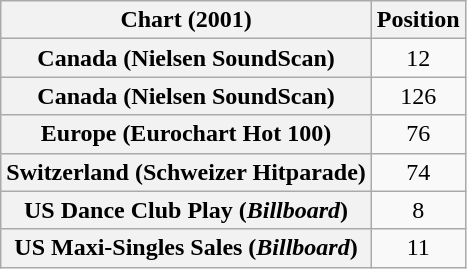<table class="wikitable sortable plainrowheaders" style="text-align:center">
<tr>
<th>Chart (2001)</th>
<th>Position</th>
</tr>
<tr>
<th scope="row">Canada (Nielsen SoundScan)</th>
<td>12</td>
</tr>
<tr>
<th scope="row">Canada (Nielsen SoundScan)<br></th>
<td>126</td>
</tr>
<tr>
<th scope="row">Europe (Eurochart Hot 100)</th>
<td>76</td>
</tr>
<tr>
<th scope="row">Switzerland (Schweizer Hitparade)</th>
<td>74</td>
</tr>
<tr>
<th scope="row">US Dance Club Play (<em>Billboard</em>)</th>
<td>8</td>
</tr>
<tr>
<th scope="row">US Maxi-Singles Sales (<em>Billboard</em>)</th>
<td>11</td>
</tr>
</table>
